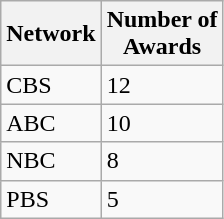<table class="wikitable">
<tr>
<th>Network</th>
<th>Number of<br>Awards</th>
</tr>
<tr>
<td>CBS</td>
<td>12</td>
</tr>
<tr>
<td>ABC</td>
<td>10</td>
</tr>
<tr>
<td>NBC</td>
<td>8</td>
</tr>
<tr>
<td>PBS</td>
<td>5</td>
</tr>
</table>
